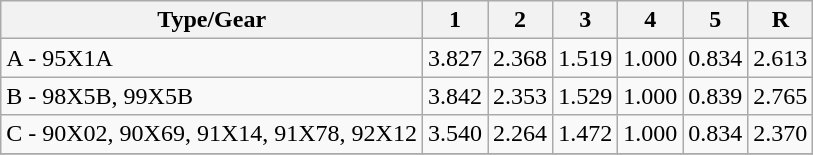<table class=wikitable |>
<tr>
<th>Type/Gear</th>
<th>1</th>
<th>2</th>
<th>3</th>
<th>4</th>
<th>5</th>
<th>R</th>
</tr>
<tr>
<td>A - 95X1A</td>
<td>3.827</td>
<td>2.368</td>
<td>1.519</td>
<td>1.000</td>
<td>0.834</td>
<td>2.613</td>
</tr>
<tr>
<td>B - 98X5B, 99X5B</td>
<td>3.842</td>
<td>2.353</td>
<td>1.529</td>
<td>1.000</td>
<td>0.839</td>
<td>2.765</td>
</tr>
<tr>
<td>C - 90X02, 90X69, 91X14, 91X78, 92X12</td>
<td>3.540</td>
<td>2.264</td>
<td>1.472</td>
<td>1.000</td>
<td>0.834</td>
<td>2.370</td>
</tr>
<tr>
</tr>
</table>
